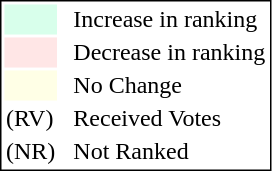<table style="border:1px solid black;">
<tr>
<td style="background:#D8FFEB; width:20px;"></td>
<td> </td>
<td>Increase in ranking</td>
</tr>
<tr>
<td style="background:#FFE6E6; width:20px;"></td>
<td> </td>
<td>Decrease in ranking</td>
</tr>
<tr>
<td style="background:#FFFFE6; width:20px;"></td>
<td> </td>
<td>No Change</td>
</tr>
<tr>
<td>(RV)</td>
<td> </td>
<td>Received Votes</td>
</tr>
<tr>
<td>(NR)</td>
<td> </td>
<td>Not Ranked</td>
</tr>
</table>
